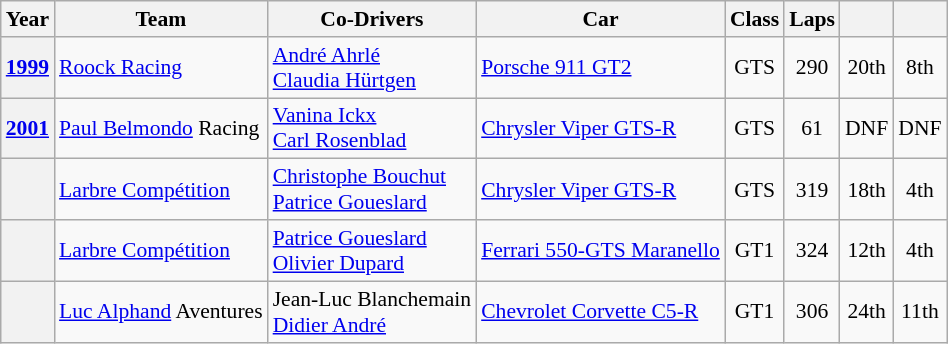<table class="wikitable" style="text-align:center; font-size:90%">
<tr>
<th>Year</th>
<th>Team</th>
<th>Co-Drivers</th>
<th>Car</th>
<th>Class</th>
<th>Laps</th>
<th></th>
<th></th>
</tr>
<tr>
<th><a href='#'>1999</a></th>
<td align="left"> <a href='#'>Roock Racing</a></td>
<td align="left"> <a href='#'>André Ahrlé</a><br> <a href='#'>Claudia Hürtgen</a></td>
<td align="left"><a href='#'>Porsche 911 GT2</a></td>
<td>GTS</td>
<td>290</td>
<td>20th</td>
<td>8th</td>
</tr>
<tr>
<th><a href='#'>2001</a></th>
<td align="left"> <a href='#'>Paul Belmondo</a> Racing</td>
<td align="left"> <a href='#'>Vanina Ickx</a><br> <a href='#'>Carl Rosenblad</a></td>
<td align="left"><a href='#'>Chrysler Viper GTS-R</a></td>
<td>GTS</td>
<td>61</td>
<td>DNF</td>
<td>DNF</td>
</tr>
<tr>
<th></th>
<td align="left"> <a href='#'>Larbre Compétition</a></td>
<td align="left"> <a href='#'>Christophe Bouchut</a><br> <a href='#'>Patrice Goueslard</a></td>
<td align="left"><a href='#'>Chrysler Viper GTS-R</a></td>
<td>GTS</td>
<td>319</td>
<td>18th</td>
<td>4th</td>
</tr>
<tr>
<th></th>
<td align="left"> <a href='#'>Larbre Compétition</a></td>
<td align="left"> <a href='#'>Patrice Goueslard</a><br> <a href='#'>Olivier Dupard</a></td>
<td align="left"><a href='#'>Ferrari 550-GTS Maranello</a></td>
<td>GT1</td>
<td>324</td>
<td>12th</td>
<td>4th</td>
</tr>
<tr>
<th></th>
<td align="left"> <a href='#'>Luc Alphand</a> Aventures</td>
<td align="left"> Jean-Luc Blanchemain<br> <a href='#'>Didier André</a></td>
<td align="left"><a href='#'>Chevrolet Corvette C5-R</a></td>
<td>GT1</td>
<td>306</td>
<td>24th</td>
<td>11th</td>
</tr>
</table>
